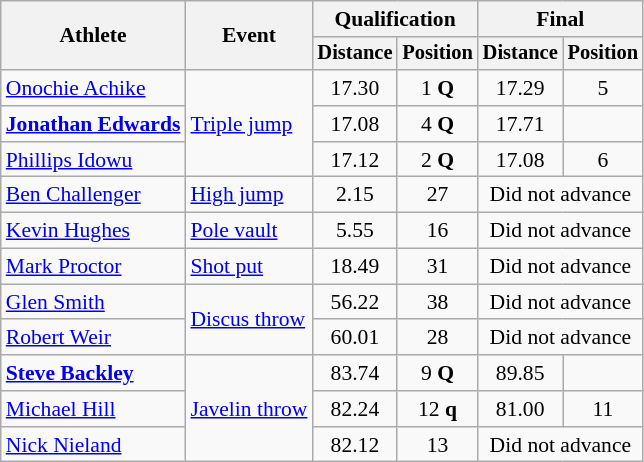<table class=wikitable style="font-size:90%">
<tr>
<th rowspan="2">Athlete</th>
<th rowspan="2">Event</th>
<th colspan="2">Qualification</th>
<th colspan="2">Final</th>
</tr>
<tr style="font-size:95%">
<th>Distance</th>
<th>Position</th>
<th>Distance</th>
<th>Position</th>
</tr>
<tr align=center>
<td align=left><a href='#'>Onochie Achike</a></td>
<td align=left rowspan=3><a href='#'>Triple jump</a></td>
<td>17.30</td>
<td>1 <strong>Q</strong></td>
<td>17.29</td>
<td>5</td>
</tr>
<tr align=center>
<td align=left><strong><a href='#'>Jonathan Edwards</a></strong></td>
<td>17.08</td>
<td>4 <strong>Q</strong></td>
<td>17.71</td>
<td></td>
</tr>
<tr align=center>
<td align=left><a href='#'>Phillips Idowu</a></td>
<td>17.12</td>
<td>2 <strong>Q</strong></td>
<td>17.08</td>
<td>6</td>
</tr>
<tr align=center>
<td align=left><a href='#'>Ben Challenger</a></td>
<td align=left><a href='#'>High jump</a></td>
<td>2.15</td>
<td>27</td>
<td colspan=2>Did not advance</td>
</tr>
<tr align=center>
<td align=left><a href='#'>Kevin Hughes</a></td>
<td align=left><a href='#'>Pole vault</a></td>
<td>5.55</td>
<td>16</td>
<td colspan=2>Did not advance</td>
</tr>
<tr align=center>
<td align=left><a href='#'>Mark Proctor</a></td>
<td align=left><a href='#'>Shot put</a></td>
<td>18.49</td>
<td>31</td>
<td colspan=2>Did not advance</td>
</tr>
<tr align=center>
<td align=left><a href='#'>Glen Smith</a></td>
<td align=left rowspan="2"><a href='#'>Discus throw</a></td>
<td>56.22</td>
<td>38</td>
<td colspan=2>Did not advance</td>
</tr>
<tr align=center>
<td align=left><a href='#'>Robert Weir</a></td>
<td>60.01</td>
<td>28</td>
<td colspan=2>Did not advance</td>
</tr>
<tr align=center>
<td align=left><strong><a href='#'>Steve Backley</a></strong></td>
<td align=left rowspan="3"><a href='#'>Javelin throw</a></td>
<td>83.74</td>
<td>9 <strong>Q</strong></td>
<td>89.85</td>
<td></td>
</tr>
<tr align=center>
<td align=left><a href='#'>Michael Hill</a></td>
<td>82.24</td>
<td>12 <strong>q</strong></td>
<td>81.00</td>
<td>11</td>
</tr>
<tr align=center>
<td align=left><a href='#'>Nick Nieland</a></td>
<td>82.12</td>
<td>13</td>
<td colspan=2>Did not advance</td>
</tr>
</table>
